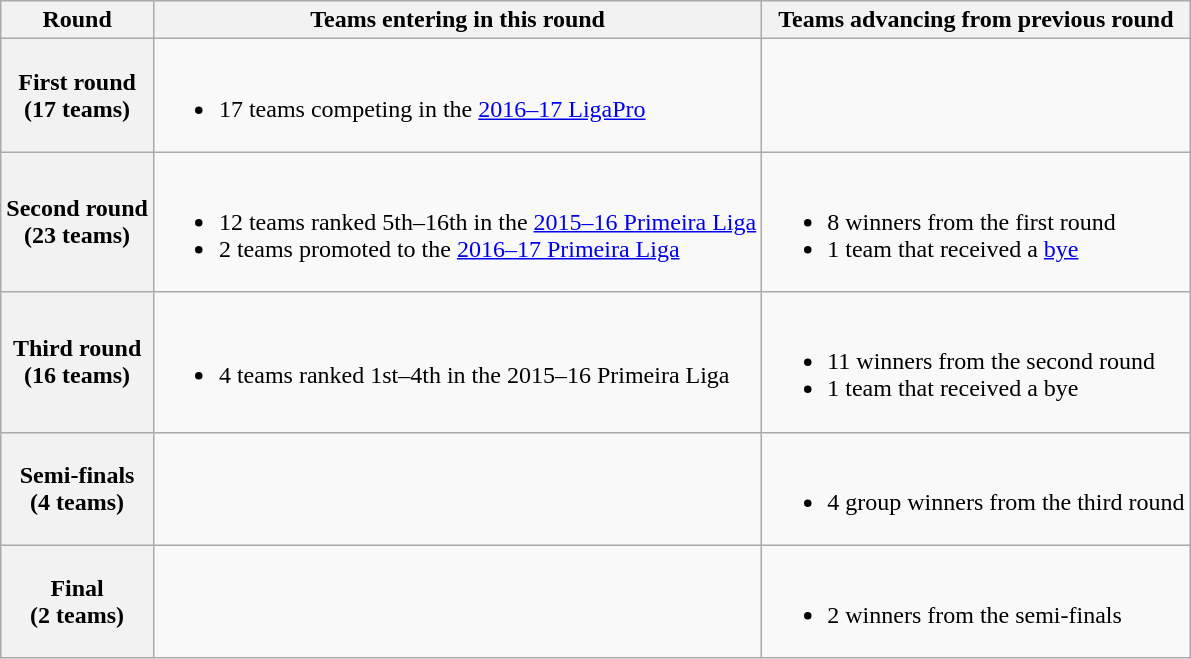<table class="wikitable">
<tr>
<th>Round</th>
<th>Teams entering in this round</th>
<th>Teams advancing from previous round</th>
</tr>
<tr>
<th>First round<br>(17 teams)</th>
<td><br><ul><li>17 teams competing in the <a href='#'>2016–17 LigaPro</a></li></ul></td>
<td></td>
</tr>
<tr>
<th>Second round<br>(23 teams)</th>
<td><br><ul><li>12 teams ranked 5th–16th in the <a href='#'>2015–16 Primeira Liga</a></li><li>2 teams promoted to the <a href='#'>2016–17 Primeira Liga</a></li></ul></td>
<td><br><ul><li>8 winners from the first round</li><li>1 team that received a <a href='#'>bye</a></li></ul></td>
</tr>
<tr>
<th>Third round<br>(16 teams)</th>
<td><br><ul><li>4 teams ranked 1st–4th in the 2015–16 Primeira Liga</li></ul></td>
<td><br><ul><li>11 winners from the second round</li><li>1 team that received a bye</li></ul></td>
</tr>
<tr>
<th>Semi-finals<br>(4 teams)</th>
<td></td>
<td><br><ul><li>4 group winners from the third round</li></ul></td>
</tr>
<tr>
<th>Final<br>(2 teams)</th>
<td></td>
<td><br><ul><li>2 winners from the semi-finals</li></ul></td>
</tr>
</table>
